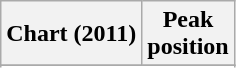<table class="wikitable sortable plainrowheaders">
<tr>
<th>Chart (2011)</th>
<th>Peak<br>position</th>
</tr>
<tr>
</tr>
<tr>
</tr>
<tr>
</tr>
<tr>
</tr>
</table>
